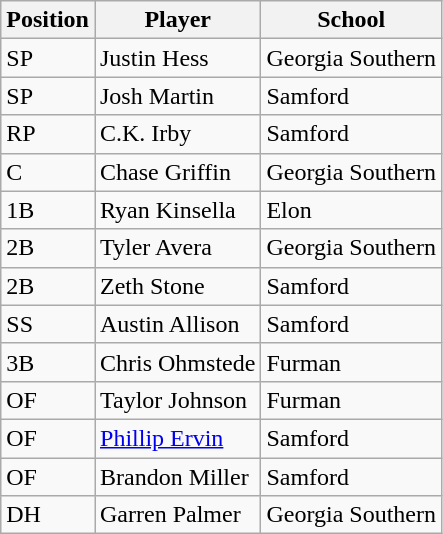<table class="wikitable">
<tr>
<th>Position</th>
<th>Player</th>
<th>School</th>
</tr>
<tr>
<td>SP</td>
<td>Justin Hess</td>
<td>Georgia Southern</td>
</tr>
<tr>
<td>SP</td>
<td>Josh Martin</td>
<td>Samford</td>
</tr>
<tr>
<td>RP</td>
<td>C.K. Irby</td>
<td>Samford</td>
</tr>
<tr>
<td>C</td>
<td>Chase Griffin</td>
<td>Georgia Southern</td>
</tr>
<tr>
<td>1B</td>
<td>Ryan Kinsella</td>
<td>Elon</td>
</tr>
<tr>
<td>2B</td>
<td>Tyler Avera</td>
<td>Georgia Southern</td>
</tr>
<tr>
<td>2B</td>
<td>Zeth Stone</td>
<td>Samford</td>
</tr>
<tr>
<td>SS</td>
<td>Austin Allison</td>
<td>Samford</td>
</tr>
<tr>
<td>3B</td>
<td>Chris Ohmstede</td>
<td>Furman</td>
</tr>
<tr>
<td>OF</td>
<td>Taylor Johnson</td>
<td>Furman</td>
</tr>
<tr>
<td>OF</td>
<td><a href='#'>Phillip Ervin</a></td>
<td>Samford</td>
</tr>
<tr>
<td>OF</td>
<td>Brandon Miller</td>
<td>Samford</td>
</tr>
<tr>
<td>DH</td>
<td>Garren Palmer</td>
<td>Georgia Southern</td>
</tr>
</table>
